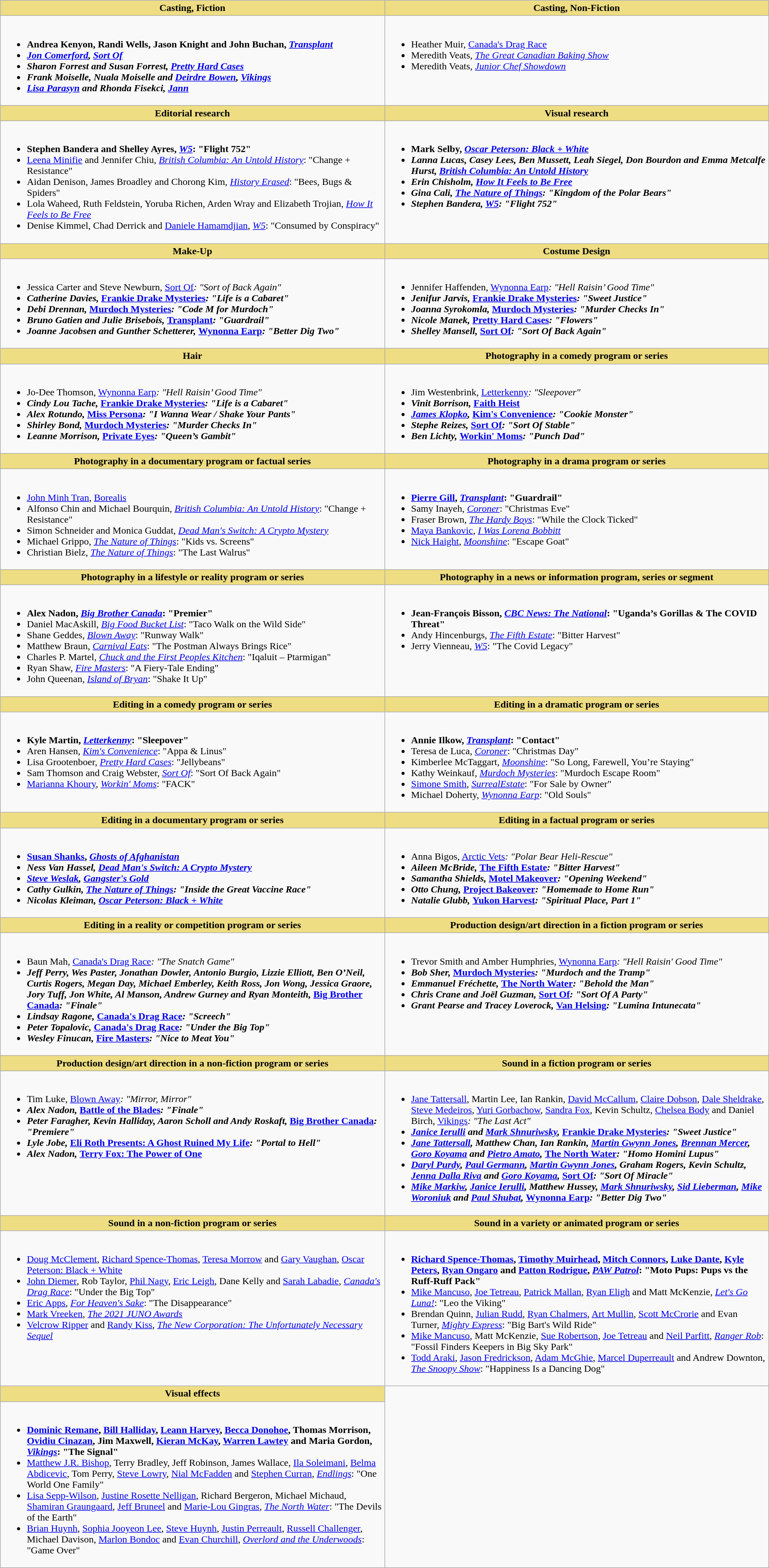<table class=wikitable width="100%">
<tr>
<th style="background:#EEDD82; width:50%">Casting, Fiction</th>
<th style="background:#EEDD82; width:50%">Casting, Non-Fiction</th>
</tr>
<tr>
<td valign="top"><br><ul><li> <strong>Andrea Kenyon, Randi Wells, Jason Knight and John Buchan, <em><a href='#'>Transplant</a><strong><em></li><li><a href='#'>Jon Comerford</a>, </em><a href='#'>Sort Of</a><em></li><li>Sharon Forrest and Susan Forrest, </em><a href='#'>Pretty Hard Cases</a><em></li><li>Frank Moiselle, Nuala Moiselle and <a href='#'>Deirdre Bowen</a>, </em><a href='#'>Vikings</a><em></li><li><a href='#'>Lisa Parasyn</a> and Rhonda Fisekci, </em><a href='#'>Jann</a><em></li></ul></td>
<td valign="top"><br><ul><li> </strong>Heather Muir, </em><a href='#'>Canada's Drag Race</a></em></strong></li><li>Meredith Veats, <em><a href='#'>The Great Canadian Baking Show</a></em></li><li>Meredith Veats, <em><a href='#'>Junior Chef Showdown</a></em></li></ul></td>
</tr>
<tr>
<th style="background:#EEDD82; width:50%">Editorial research</th>
<th style="background:#EEDD82; width:50%">Visual research</th>
</tr>
<tr>
<td valign="top"><br><ul><li> <strong>Stephen Bandera and Shelley Ayres, <em><a href='#'>W5</a></em>: "Flight 752"</strong></li><li><a href='#'>Leena Minifie</a> and Jennifer Chiu, <em><a href='#'>British Columbia: An Untold History</a></em>: "Change + Resistance"</li><li>Aidan Denison, James Broadley and Chorong Kim, <em><a href='#'>History Erased</a></em>: "Bees, Bugs & Spiders"</li><li>Lola Waheed, Ruth Feldstein, Yoruba Richen, Arden Wray and Elizabeth Trojian, <em><a href='#'>How It Feels to Be Free</a></em></li><li>Denise Kimmel, Chad Derrick and <a href='#'>Daniele Hamamdjian</a>, <em><a href='#'>W5</a></em>: "Consumed by Conspiracy"</li></ul></td>
<td valign="top"><br><ul><li> <strong>Mark Selby, <em><a href='#'>Oscar Peterson: Black + White</a><strong><em></li><li>Lanna Lucas, Casey Lees, Ben Mussett, Leah Siegel, Don Bourdon and Emma Metcalfe Hurst, </em><a href='#'>British Columbia: An Untold History</a><em></li><li>Erin Chisholm, </em><a href='#'>How It Feels to Be Free</a><em></li><li>Gina Cali, </em><a href='#'>The Nature of Things</a><em>: "Kingdom of the Polar Bears"</li><li>Stephen Bandera,  </em><a href='#'>W5</a><em>: "Flight 752"</li></ul></td>
</tr>
<tr>
<th style="background:#EEDD82; width:50%">Make-Up</th>
<th style="background:#EEDD82; width:50%">Costume Design</th>
</tr>
<tr>
<td valign="top"><br><ul><li> </strong>Jessica Carter and Steve Newburn, </em><a href='#'>Sort Of</a><em>: "Sort of Back Again"<strong></li><li>Catherine Davies, </em><a href='#'>Frankie Drake Mysteries</a><em>: "Life is a Cabaret"</li><li>Debi Drennan, </em><a href='#'>Murdoch Mysteries</a><em>: "Code M for Murdoch"</li><li>Bruno Gatien and Julie Brisebois, </em><a href='#'>Transplant</a><em>: "Guardrail"</li><li>Joanne Jacobsen and Gunther Schetterer, </em><a href='#'>Wynonna Earp</a><em>: "Better Dig Two"</li></ul></td>
<td valign="top"><br><ul><li> </strong>Jennifer Haffenden, </em><a href='#'>Wynonna Earp</a><em>: "Hell Raisin’ Good Time"<strong></li><li>Jenifur Jarvis, </em><a href='#'>Frankie Drake Mysteries</a><em>: "Sweet Justice"</li><li>Joanna Syrokomla, </em><a href='#'>Murdoch Mysteries</a><em>: "Murder Checks In"</li><li>Nicole Manek, </em><a href='#'>Pretty Hard Cases</a><em>: "Flowers"</li><li>Shelley Mansell, </em><a href='#'>Sort Of</a><em>: "Sort Of Back Again"</li></ul></td>
</tr>
<tr>
<th style="background:#EEDD82; width:50%">Hair</th>
<th style="background:#EEDD82; width:50%">Photography in a comedy program or series</th>
</tr>
<tr>
<td valign="top"><br><ul><li> </strong>Jo-Dee Thomson, </em><a href='#'>Wynonna Earp</a><em>: "Hell Raisin’ Good Time"<strong></li><li>Cindy Lou Tache, </em><a href='#'>Frankie Drake Mysteries</a><em>: "Life is a Cabaret"</li><li>Alex Rotundo, </em><a href='#'>Miss Persona</a><em>: "I Wanna Wear / Shake Your Pants"</li><li>Shirley Bond, </em><a href='#'>Murdoch Mysteries</a><em>: "Murder Checks In"</li><li>Leanne Morrison, </em><a href='#'>Private Eyes</a><em>: "Queen’s Gambit"</li></ul></td>
<td valign="top"><br><ul><li> </strong>Jim Westenbrink, </em><a href='#'>Letterkenny</a><em>: "Sleepover"<strong></li><li>Vinit Borrison, </em><a href='#'>Faith Heist</a><em></li><li><a href='#'>James Klopko</a>, </em><a href='#'>Kim's Convenience</a><em>: "Cookie Monster"</li><li>Stephe Reizes, </em><a href='#'>Sort Of</a><em>: "Sort Of Stable"</li><li>Ben Lichty, </em><a href='#'>Workin' Moms</a><em>: "Punch Dad"</li></ul></td>
</tr>
<tr>
<th style="background:#EEDD82; width:50%">Photography in a documentary program or factual series</th>
<th style="background:#EEDD82; width:50%">Photography in a drama program or series</th>
</tr>
<tr>
<td valign="top"><br><ul><li> </strong><a href='#'>John Minh Tran</a>, </em><a href='#'>Borealis</a></em></strong></li><li>Alfonso Chin and Michael Bourquin, <em><a href='#'>British Columbia: An Untold History</a></em>: "Change + Resistance"</li><li>Simon Schneider and Monica Guddat, <em><a href='#'>Dead Man's Switch: A Crypto Mystery</a></em></li><li>Michael Grippo, <em><a href='#'>The Nature of Things</a></em>: "Kids vs. Screens"</li><li>Christian Bielz, <em><a href='#'>The Nature of Things</a></em>: "The Last Walrus"</li></ul></td>
<td valign="top"><br><ul><li> <strong><a href='#'>Pierre Gill</a>, <em><a href='#'>Transplant</a></em>: "Guardrail"</strong></li><li>Samy Inayeh, <em><a href='#'>Coroner</a></em>: "Christmas Eve"</li><li>Fraser Brown, <em><a href='#'>The Hardy Boys</a></em>: "While the Clock Ticked"</li><li><a href='#'>Maya Bankovic</a>, <em><a href='#'>I Was Lorena Bobbitt</a></em></li><li><a href='#'>Nick Haight</a>, <em><a href='#'>Moonshine</a></em>: "Escape Goat"</li></ul></td>
</tr>
<tr>
<th style="background:#EEDD82; width:50%">Photography in a lifestyle or reality program or series</th>
<th style="background:#EEDD82; width:50%">Photography in a news or information program, series or segment</th>
</tr>
<tr>
<td valign="top"><br><ul><li> <strong>Alex Nadon, <em><a href='#'>Big Brother Canada</a></em>: "Premier"</strong></li><li>Daniel MacAskill, <em><a href='#'>Big Food Bucket List</a></em>: "Taco Walk on the Wild Side"</li><li>Shane Geddes, <em><a href='#'>Blown Away</a></em>: "Runway Walk"</li><li>Matthew Braun, <em><a href='#'>Carnival Eats</a></em>: "The Postman Always Brings Rice"</li><li>Charles P. Martel, <em><a href='#'>Chuck and the First Peoples Kitchen</a></em>: "Iqaluit – Ptarmigan"</li><li>Ryan Shaw, <em><a href='#'>Fire Masters</a></em>: "A Fiery-Tale Ending"</li><li>John Queenan, <em><a href='#'>Island of Bryan</a></em>: "Shake It Up"</li></ul></td>
<td valign="top"><br><ul><li> <strong>Jean-François Bisson, <em><a href='#'>CBC News: The National</a></em>: "Uganda’s Gorillas & The COVID Threat"</strong></li><li>Andy Hincenburgs, <em><a href='#'>The Fifth Estate</a></em>: "Bitter Harvest"</li><li>Jerry Vienneau, <em><a href='#'>W5</a></em>: "The Covid Legacy"</li></ul></td>
</tr>
<tr>
<th style="background:#EEDD82; width:50%">Editing in a comedy program or series</th>
<th style="background:#EEDD82; width:50%">Editing in a dramatic program or series</th>
</tr>
<tr>
<td valign="top"><br><ul><li> <strong>Kyle Martin, <em><a href='#'>Letterkenny</a></em>: "Sleepover"</strong></li><li>Aren Hansen, <em><a href='#'>Kim's Convenience</a></em>: "Appa & Linus"</li><li>Lisa Grootenboer, <em><a href='#'>Pretty Hard Cases</a></em>: "Jellybeans"</li><li>Sam Thomson and Craig Webster, <em><a href='#'>Sort Of</a></em>: "Sort Of Back Again"</li><li><a href='#'>Marianna Khoury</a>, <em><a href='#'>Workin' Moms</a></em>: "FACK"</li></ul></td>
<td valign="top"><br><ul><li> <strong>Annie Ilkow, <em><a href='#'>Transplant</a></em>: "Contact"</strong></li><li>Teresa de Luca, <em><a href='#'>Coroner</a></em>: "Christmas Day"</li><li>Kimberlee McTaggart, <em><a href='#'>Moonshine</a></em>: "So Long, Farewell, You’re Staying"</li><li>Kathy Weinkauf, <em><a href='#'>Murdoch Mysteries</a></em>: "Murdoch Escape Room"</li><li><a href='#'>Simone Smith</a>, <em><a href='#'>SurrealEstate</a></em>: "For Sale by Owner"</li><li>Michael Doherty, <em><a href='#'>Wynonna Earp</a></em>: "Old Souls"</li></ul></td>
</tr>
<tr>
<th style="background:#EEDD82; width:50%">Editing in a documentary program or series</th>
<th style="background:#EEDD82; width:50%">Editing in a factual program or series</th>
</tr>
<tr>
<td valign="top"><br><ul><li> <strong><a href='#'>Susan Shanks</a>, <em><a href='#'>Ghosts of Afghanistan</a><strong><em></li><li>Ness Van Hassel, </em><a href='#'>Dead Man's Switch: A Crypto Mystery</a><em></li><li><a href='#'>Steve Weslak</a>, </em><a href='#'>Gangster's Gold</a><em></li><li>Cathy Gulkin, </em><a href='#'>The Nature of Things</a><em>: "Inside the Great Vaccine Race"</li><li>Nicolas Kleiman, </em><a href='#'>Oscar Peterson: Black + White</a><em></li></ul></td>
<td valign="top"><br><ul><li> </strong>Anna Bigos, </em><a href='#'>Arctic Vets</a><em>: "Polar Bear Heli-Rescue"<strong></li><li>Aileen McBride, </em><a href='#'>The Fifth Estate</a><em>: "Bitter Harvest"</li><li>Samantha Shields, </em><a href='#'>Motel Makeover</a><em>: "Opening Weekend"</li><li>Otto Chung, </em><a href='#'>Project Bakeover</a><em>: "Homemade to Home Run"</li><li>Natalie Glubb, </em><a href='#'>Yukon Harvest</a><em>: "Spiritual Place, Part 1"</li></ul></td>
</tr>
<tr>
<th style="background:#EEDD82; width:50%">Editing in a reality or competition program or series</th>
<th style="background:#EEDD82; width:50%">Production design/art direction in a fiction program or series</th>
</tr>
<tr>
<td valign="top"><br><ul><li> </strong>Baun Mah, </em><a href='#'>Canada's Drag Race</a><em>: "The Snatch Game"<strong></li><li>Jeff Perry, Wes Paster, Jonathan Dowler, Antonio Burgio, Lizzie Elliott, Ben O’Neil, Curtis Rogers, Megan Day, Michael Emberley, Keith Ross, Jon Wong, Jessica Graore, Jory Tuff, Jon White, Al Manson, Andrew Gurney and Ryan Monteith, </em><a href='#'>Big Brother Canada</a><em>: "Finale"</li><li>Lindsay Ragone, </em><a href='#'>Canada's Drag Race</a><em>: "Screech"</li><li>Peter Topalovic, </em><a href='#'>Canada's Drag Race</a><em>: "Under the Big Top"</li><li>Wesley Finucan, </em><a href='#'>Fire Masters</a><em>: "Nice to Meat You"</li></ul></td>
<td valign="top"><br><ul><li> </strong>Trevor Smith and Amber Humphries, </em><a href='#'>Wynonna Earp</a><em>: "Hell Raisin' Good Time"<strong></li><li>Bob Sher, </em><a href='#'>Murdoch Mysteries</a><em>: "Murdoch and the Tramp"</li><li>Emmanuel Fréchette, </em><a href='#'>The North Water</a><em>: "Behold the Man"</li><li>Chris Crane and Joël Guzman, </em><a href='#'>Sort Of</a><em>: "Sort Of A Party"</li><li>Grant Pearse and Tracey Loverock, </em><a href='#'>Van Helsing</a><em>: "Lumina Intunecata"</li></ul></td>
</tr>
<tr>
<th style="background:#EEDD82; width:50%">Production design/art direction in a non-fiction program or series</th>
<th style="background:#EEDD82; width:50%">Sound in a fiction program or series</th>
</tr>
<tr>
<td valign="top"><br><ul><li> </strong>Tim Luke, </em><a href='#'>Blown Away</a><em>: "Mirror, Mirror"<strong></li><li>Alex Nadon, </em><a href='#'>Battle of the Blades</a><em>: "Finale"</li><li>Peter Faragher, Kevin Halliday, Aaron Scholl and Andy Roskaft, </em><a href='#'>Big Brother Canada</a><em>: "Premiere"</li><li>Lyle Jobe, </em><a href='#'>Eli Roth Presents: A Ghost Ruined My Life</a><em>: "Portal to Hell"</li><li>Alex Nadon, </em><a href='#'>Terry Fox: The Power of One</a><em></li></ul></td>
<td valign="top"><br><ul><li> </strong><a href='#'>Jane Tattersall</a>, Martin Lee, Ian Rankin, <a href='#'>David McCallum</a>, <a href='#'>Claire Dobson</a>, <a href='#'>Dale Sheldrake</a>, <a href='#'>Steve Medeiros</a>, <a href='#'>Yuri Gorbachow</a>, <a href='#'>Sandra Fox</a>, Kevin Schultz, <a href='#'>Chelsea Body</a> and Daniel Birch, </em><a href='#'>Vikings</a><em>: "The Last Act"<strong></li><li><a href='#'>Janice Ierulli</a> and <a href='#'>Mark Shnuriwsky</a>, </em><a href='#'>Frankie Drake Mysteries</a><em>: "Sweet Justice"</li><li><a href='#'>Jane Tattersall</a>, Matthew Chan, Ian Rankin, <a href='#'>Martin Gwynn Jones</a>, <a href='#'>Brennan Mercer</a>, <a href='#'>Goro Koyama</a> and <a href='#'>Pietro Amato</a>, </em><a href='#'>The North Water</a><em>: "Homo Homini Lupus"</li><li><a href='#'>Daryl Purdy</a>, <a href='#'>Paul Germann</a>, <a href='#'>Martin Gwynn Jones</a>, Graham Rogers, Kevin Schultz, <a href='#'>Jenna Dalla Riva</a> and <a href='#'>Goro Koyama</a>, </em><a href='#'>Sort Of</a><em>: "Sort Of Miracle"</li><li><a href='#'>Mike Markiw</a>, <a href='#'>Janice Ierulli</a>, Matthew Hussey, <a href='#'>Mark Shnuriwsky</a>, <a href='#'>Sid Lieberman</a>, <a href='#'>Mike Woroniuk</a> and <a href='#'>Paul Shubat</a>, </em><a href='#'>Wynonna Earp</a><em>: "Better Dig Two"</li></ul></td>
</tr>
<tr>
<th style="background:#EEDD82; width:50%">Sound in a non-fiction program or series</th>
<th style="background:#EEDD82; width:50%">Sound in a variety or animated program or series</th>
</tr>
<tr>
<td valign="top"><br><ul><li> </strong><a href='#'>Doug McClement</a>, <a href='#'>Richard Spence-Thomas</a>, <a href='#'>Teresa Morrow</a> and <a href='#'>Gary Vaughan</a>, </em><a href='#'>Oscar Peterson: Black + White</a></em></strong></li><li><a href='#'>John Diemer</a>, Rob Taylor, <a href='#'>Phil Nagy</a>, <a href='#'>Eric Leigh</a>, Dane Kelly and <a href='#'>Sarah Labadie</a>, <em><a href='#'>Canada's Drag Race</a></em>: "Under the Big Top"</li><li><a href='#'>Eric Apps</a>, <em><a href='#'>For Heaven's Sake</a></em>: "The Disappearance"</li><li><a href='#'>Mark Vreeken</a>, <em><a href='#'>The 2021 JUNO Awards</a></em></li><li><a href='#'>Velcrow Ripper</a> and <a href='#'>Randy Kiss</a>, <em><a href='#'>The New Corporation: The Unfortunately Necessary Sequel</a></em></li></ul></td>
<td valign="top"><br><ul><li> <strong><a href='#'>Richard Spence-Thomas</a>, <a href='#'>Timothy Muirhead</a>, <a href='#'>Mitch Connors</a>, <a href='#'>Luke Dante</a>, <a href='#'>Kyle Peters</a>, <a href='#'>Ryan Ongaro</a> and <a href='#'>Patton Rodrigue</a>, <em><a href='#'>PAW Patrol</a></em>: "Moto Pups: Pups vs the Ruff-Ruff Pack"</strong></li><li><a href='#'>Mike Mancuso</a>, <a href='#'>Joe Tetreau</a>, <a href='#'>Patrick Mallan</a>, <a href='#'>Ryan Eligh</a> and Matt McKenzie, <em><a href='#'>Let's Go Luna!</a></em>: "Leo the Viking"</li><li>Brendan Quinn, <a href='#'>Julian Rudd</a>, <a href='#'>Ryan Chalmers</a>, <a href='#'>Art Mullin</a>, <a href='#'>Scott McCrorie</a> and Evan Turner, <em><a href='#'>Mighty Express</a></em>: "Big Bart's Wild Ride"</li><li><a href='#'>Mike Mancuso</a>, Matt McKenzie, <a href='#'>Sue Robertson</a>, <a href='#'>Joe Tetreau</a> and <a href='#'>Neil Parfitt</a>, <em><a href='#'>Ranger Rob</a></em>: "Fossil Finders Keepers in Big Sky Park"</li><li><a href='#'>Todd Araki</a>, <a href='#'>Jason Fredrickson</a>, <a href='#'>Adam McGhie</a>, <a href='#'>Marcel Duperreault</a> and Andrew Downton, <em><a href='#'>The Snoopy Show</a></em>: "Happiness Is a Dancing Dog"</li></ul></td>
</tr>
<tr>
<th style="background:#EEDD82; width:50%">Visual effects</th>
</tr>
<tr>
<td valign="top"><br><ul><li> <strong><a href='#'>Dominic Remane</a>, <a href='#'>Bill Halliday</a>, <a href='#'>Leann Harvey</a>, <a href='#'>Becca Donohoe</a>, Thomas Morrison, <a href='#'>Ovidiu Cinazan</a>, Jim Maxwell, <a href='#'>Kieran McKay</a>, <a href='#'>Warren Lawtey</a> and Maria Gordon, <em><a href='#'>Vikings</a></em>: "The Signal"</strong></li><li><a href='#'>Matthew J.R. Bishop</a>, Terry Bradley, Jeff Robinson, James Wallace, <a href='#'>Ila Soleimani</a>, <a href='#'>Belma Abdicevic</a>, Tom Perry, <a href='#'>Steve Lowry</a>, <a href='#'>Nial McFadden</a> and <a href='#'>Stephen Curran</a>, <em><a href='#'>Endlings</a></em>: "One World One Family"</li><li><a href='#'>Lisa Sepp-Wilson</a>, <a href='#'>Justine Rosette Nelligan</a>, Richard Bergeron, Michael Michaud, <a href='#'>Shamiran Graungaard</a>, <a href='#'>Jeff Bruneel</a> and <a href='#'>Marie-Lou Gingras</a>, <em><a href='#'>The North Water</a></em>: "The Devils of the Earth"</li><li><a href='#'>Brian Huynh</a>, <a href='#'>Sophia Jooyeon Lee</a>, <a href='#'>Steve Huynh</a>, <a href='#'>Justin Perreault</a>, <a href='#'>Russell Challenger</a>, Michael Davison, <a href='#'>Marlon Bondoc</a> and <a href='#'>Evan Churchill</a>, <em><a href='#'>Overlord and the Underwoods</a></em>: "Game Over"</li></ul></td>
</tr>
</table>
